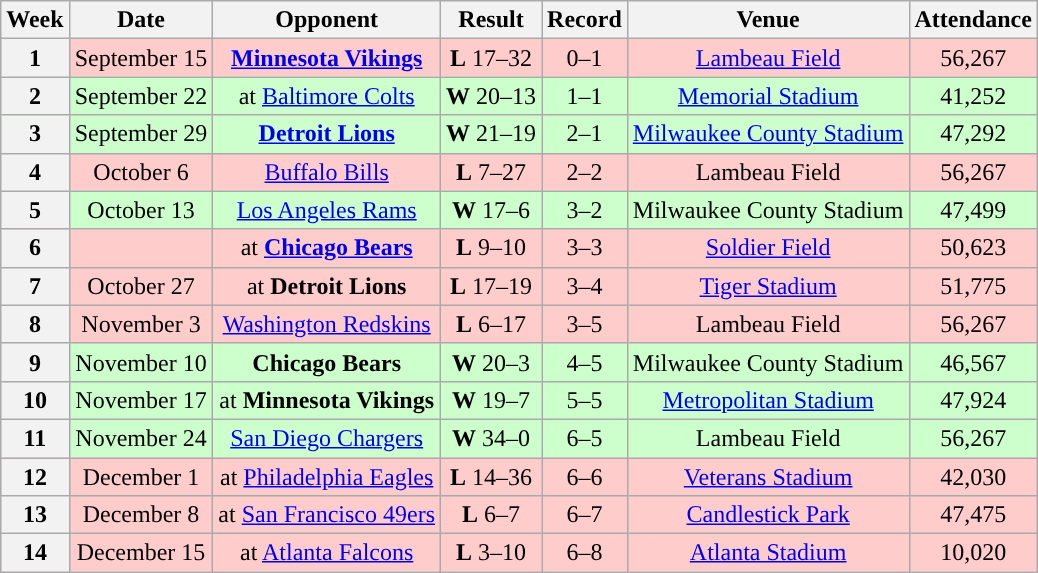<table class="wikitable" style="text-align:center">
<tr>
<th>Week</th>
<th>Date</th>
<th>Opponent</th>
<th>Result</th>
<th>Record</th>
<th>Venue</th>
<th>Attendance</th>
</tr>
<tr style="background:#fcc">
<th>1</th>
<td>September 15</td>
<td><strong><a href='#'>Minnesota Vikings</a></strong></td>
<td><strong>L</strong> 17–32</td>
<td>0–1</td>
<td><a href='#'>Lambeau Field</a></td>
<td>56,267</td>
</tr>
<tr style="background:#cfc">
<th>2</th>
<td>September 22</td>
<td>at <a href='#'>Baltimore Colts</a></td>
<td><strong>W</strong> 20–13</td>
<td>1–1</td>
<td><a href='#'>Memorial Stadium</a></td>
<td>41,252</td>
</tr>
<tr style="background:#cfc">
<th>3</th>
<td>September 29</td>
<td><strong><a href='#'>Detroit Lions</a></strong></td>
<td><strong>W</strong> 21–19</td>
<td>2–1</td>
<td><a href='#'>Milwaukee County Stadium</a></td>
<td>47,292</td>
</tr>
<tr style="background:#fcc">
<th>4</th>
<td>October 6</td>
<td><a href='#'>Buffalo Bills</a></td>
<td><strong>L</strong> 7–27</td>
<td>2–2</td>
<td>Lambeau Field</td>
<td>56,267</td>
</tr>
<tr style="background:#cfc">
<th>5</th>
<td>October 13</td>
<td><a href='#'>Los Angeles Rams</a></td>
<td><strong>W</strong> 17–6</td>
<td>3–2</td>
<td>Milwaukee County Stadium</td>
<td>47,499</td>
</tr>
<tr style="background:#fcc">
<th>6</th>
<td></td>
<td>at <strong><a href='#'>Chicago Bears</a></strong></td>
<td><strong>L</strong> 9–10</td>
<td>3–3</td>
<td><a href='#'>Soldier Field</a></td>
<td>50,623</td>
</tr>
<tr style="background:#fcc">
<th>7</th>
<td>October 27</td>
<td>at <strong>Detroit Lions</strong></td>
<td><strong>L</strong> 17–19</td>
<td>3–4</td>
<td><a href='#'>Tiger Stadium</a></td>
<td>51,775</td>
</tr>
<tr style="background:#fcc">
<th>8</th>
<td>November 3</td>
<td><a href='#'>Washington Redskins</a></td>
<td><strong>L</strong> 6–17</td>
<td>3–5</td>
<td>Lambeau Field</td>
<td>56,267</td>
</tr>
<tr style="background:#cfc">
<th>9</th>
<td>November 10</td>
<td><strong>Chicago Bears</strong></td>
<td><strong>W</strong> 20–3</td>
<td>4–5</td>
<td>Milwaukee County Stadium</td>
<td>46,567</td>
</tr>
<tr style="background:#cfc">
<th>10</th>
<td>November 17</td>
<td>at <strong>Minnesota Vikings</strong></td>
<td><strong>W</strong> 19–7</td>
<td>5–5</td>
<td><a href='#'>Metropolitan Stadium</a></td>
<td>47,924</td>
</tr>
<tr style="background:#cfc">
<th>11</th>
<td>November 24</td>
<td><a href='#'>San Diego Chargers</a></td>
<td><strong>W</strong> 34–0</td>
<td>6–5</td>
<td>Lambeau Field</td>
<td>56,267</td>
</tr>
<tr style="background:#fcc">
<th>12</th>
<td>December 1</td>
<td>at <a href='#'>Philadelphia Eagles</a></td>
<td><strong>L</strong> 14–36</td>
<td>6–6</td>
<td><a href='#'>Veterans Stadium</a></td>
<td>42,030</td>
</tr>
<tr style="background:#fcc">
<th>13</th>
<td>December 8</td>
<td>at <a href='#'>San Francisco 49ers</a></td>
<td><strong>L</strong> 6–7</td>
<td>6–7</td>
<td><a href='#'>Candlestick Park</a></td>
<td>47,475</td>
</tr>
<tr style="background:#fcc">
<th>14</th>
<td>December 15</td>
<td>at <a href='#'>Atlanta Falcons</a></td>
<td><strong>L</strong> 3–10</td>
<td>6–8</td>
<td><a href='#'>Atlanta Stadium</a></td>
<td>10,020</td>
</tr>
</table>
